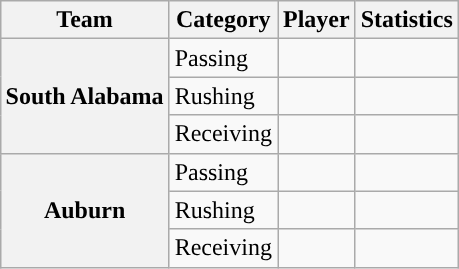<table class="wikitable" style="float:right">
<tr>
<th>Team</th>
<th>Category</th>
<th>Player</th>
<th>Statistics</th>
</tr>
<tr>
<th rowspan=3>South Alabama</th>
<td>Passing</td>
<td></td>
<td></td>
</tr>
<tr>
<td>Rushing</td>
<td></td>
<td></td>
</tr>
<tr>
<td>Receiving</td>
<td></td>
<td></td>
</tr>
<tr>
<th rowspan=3>Auburn</th>
<td>Passing</td>
<td></td>
<td></td>
</tr>
<tr>
<td>Rushing</td>
<td></td>
<td></td>
</tr>
<tr>
<td>Receiving</td>
<td></td>
<td></td>
</tr>
</table>
